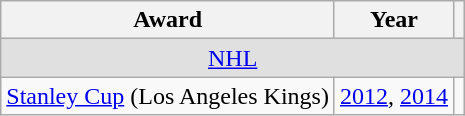<table class="wikitable">
<tr>
<th>Award</th>
<th>Year</th>
<th></th>
</tr>
<tr ALIGN="center" bgcolor="#e0e0e0">
<td colspan="3"><a href='#'>NHL</a></td>
</tr>
<tr>
<td><a href='#'>Stanley Cup</a> (Los Angeles Kings)</td>
<td><a href='#'>2012</a>, <a href='#'>2014</a></td>
<td></td>
</tr>
</table>
